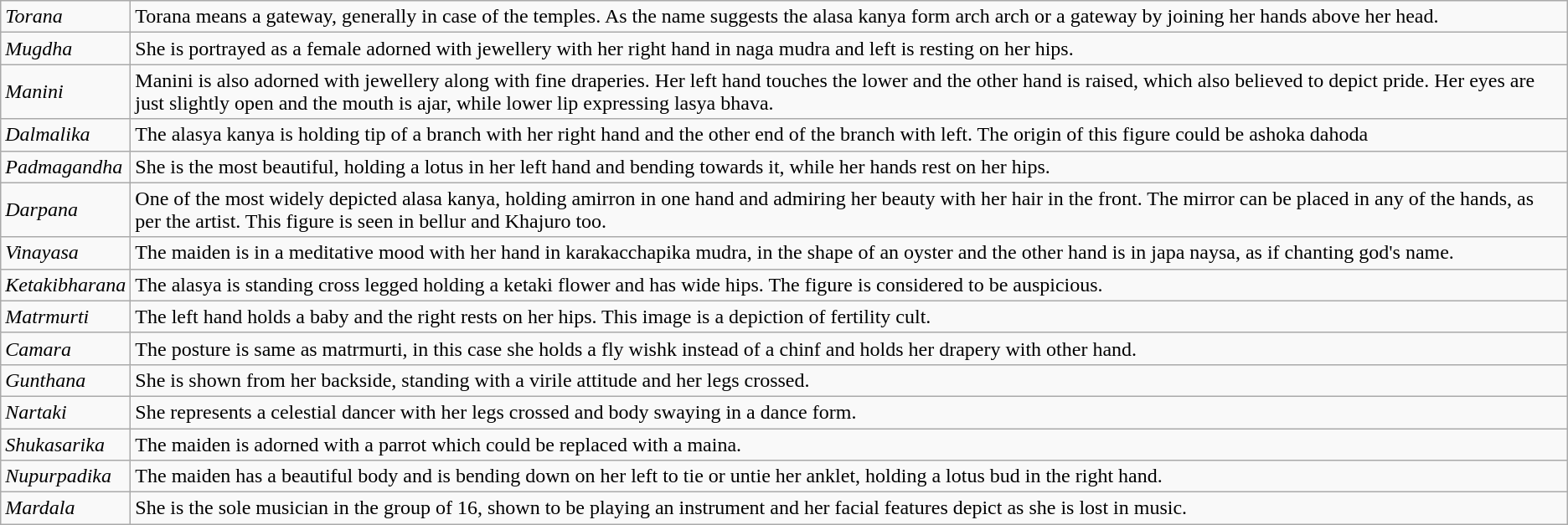<table class="wikitable">
<tr>
<td><em>Torana</em></td>
<td>Torana means a gateway, generally in case of the temples.  As the name suggests the alasa kanya  form arch arch or a gateway by joining her hands above her head.</td>
</tr>
<tr>
<td><em>Mugdha</em></td>
<td>She is portrayed as a female adorned with jewellery with her right hand in naga mudra and left is resting on her hips.</td>
</tr>
<tr>
<td><em>Manini</em></td>
<td>Manini is also adorned with jewellery along with fine draperies. Her left hand touches the lower and the other hand is raised, which also believed to depict pride. Her eyes are just slightly open and the mouth is ajar, while lower lip expressing lasya bhava.</td>
</tr>
<tr>
<td><em>Dalmalika</em></td>
<td>The alasya kanya is holding tip of a branch with her right hand and the other end of the branch with left. The origin of this figure could be ashoka dahoda</td>
</tr>
<tr>
<td><em>Padmagandha</em></td>
<td>She is the most beautiful, holding a lotus in her left hand and bending towards it, while her hands rest on her hips.</td>
</tr>
<tr>
<td><em>Darpana</em></td>
<td>One of the most widely depicted alasa kanya, holding amirron in one hand and admiring her beauty with her hair in the front. The mirror  can be placed in any of the hands, as per the artist. This figure is seen in bellur and Khajuro too.</td>
</tr>
<tr>
<td><em>Vinayasa</em></td>
<td>The maiden is in a meditative mood with her hand in karakacchapika mudra, in the shape of an oyster and the other hand is in japa naysa, as if chanting god's name.</td>
</tr>
<tr>
<td><em>Ketakibharana</em></td>
<td>The alasya is standing cross legged holding a ketaki flower and has wide hips. The figure is considered to be auspicious.</td>
</tr>
<tr>
<td><em>Matrmurti</em></td>
<td>The left hand holds a baby and the right rests on her hips. This image is a depiction of fertility cult.</td>
</tr>
<tr>
<td><em>Camara</em></td>
<td>The posture is same as matrmurti, in this case she holds a fly wishk instead of a chinf and holds her drapery with other hand.</td>
</tr>
<tr>
<td><em>Gunthana</em></td>
<td>She is shown from her backside, standing with a virile attitude and her legs crossed.</td>
</tr>
<tr>
<td><em>Nartaki</em></td>
<td>She represents a celestial dancer with her legs crossed and body swaying in a dance form.</td>
</tr>
<tr>
<td><em>Shukasarika</em></td>
<td>The maiden is adorned with a parrot which could be replaced with a maina.</td>
</tr>
<tr>
<td><em>Nupurpadika</em></td>
<td>The maiden has a beautiful body and is bending down on her left to tie or untie  her anklet, holding a lotus bud in the right hand.</td>
</tr>
<tr>
<td><em>Mardala</em></td>
<td>She is the sole musician in the group of 16, shown to be playing an instrument and her facial features depict as she is lost in music.</td>
</tr>
</table>
